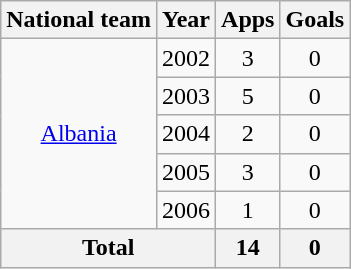<table class=wikitable style="text-align: center;">
<tr>
<th>National team</th>
<th>Year</th>
<th>Apps</th>
<th>Goals</th>
</tr>
<tr>
<td rowspan=5><a href='#'>Albania</a></td>
<td>2002</td>
<td>3</td>
<td>0</td>
</tr>
<tr>
<td>2003</td>
<td>5</td>
<td>0</td>
</tr>
<tr>
<td>2004</td>
<td>2</td>
<td>0</td>
</tr>
<tr>
<td>2005</td>
<td>3</td>
<td>0</td>
</tr>
<tr>
<td>2006</td>
<td>1</td>
<td>0</td>
</tr>
<tr>
<th colspan=2>Total</th>
<th>14</th>
<th>0</th>
</tr>
</table>
